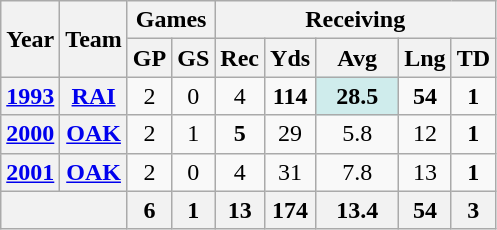<table class="wikitable" style="text-align:center">
<tr>
<th rowspan="2">Year</th>
<th rowspan="2">Team</th>
<th colspan="2">Games</th>
<th colspan="5">Receiving</th>
</tr>
<tr>
<th>GP</th>
<th>GS</th>
<th>Rec</th>
<th>Yds</th>
<th>Avg</th>
<th>Lng</th>
<th>TD</th>
</tr>
<tr>
<th><a href='#'>1993</a></th>
<th><a href='#'>RAI</a></th>
<td>2</td>
<td>0</td>
<td>4</td>
<td><strong>114</strong></td>
<td style="background:#cfecec; width:3em;"><strong>28.5</strong></td>
<td><strong>54</strong></td>
<td><strong>1</strong></td>
</tr>
<tr>
<th><a href='#'>2000</a></th>
<th><a href='#'>OAK</a></th>
<td>2</td>
<td>1</td>
<td><strong>5</strong></td>
<td>29</td>
<td>5.8</td>
<td>12</td>
<td><strong>1</strong></td>
</tr>
<tr>
<th><a href='#'>2001</a></th>
<th><a href='#'>OAK</a></th>
<td>2</td>
<td>0</td>
<td>4</td>
<td>31</td>
<td>7.8</td>
<td>13</td>
<td><strong>1</strong></td>
</tr>
<tr>
<th colspan="2"></th>
<th>6</th>
<th>1</th>
<th>13</th>
<th>174</th>
<th>13.4</th>
<th>54</th>
<th>3</th>
</tr>
</table>
